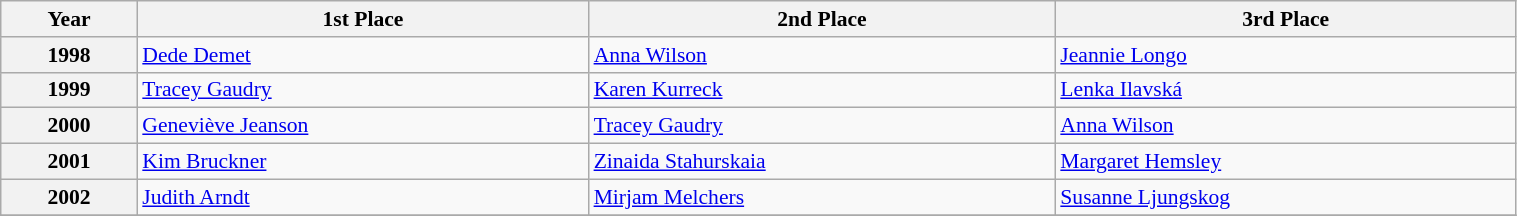<table class=wikitable style="font-size:90%" width="80%">
<tr>
<th>Year</th>
<th>1st Place</th>
<th>2nd Place</th>
<th>3rd Place</th>
</tr>
<tr>
<th>1998</th>
<td> <a href='#'>Dede Demet</a></td>
<td> <a href='#'>Anna Wilson</a></td>
<td> <a href='#'>Jeannie Longo</a></td>
</tr>
<tr>
<th>1999</th>
<td> <a href='#'>Tracey Gaudry</a></td>
<td> <a href='#'>Karen Kurreck</a></td>
<td> <a href='#'>Lenka Ilavská</a></td>
</tr>
<tr>
<th>2000</th>
<td> <a href='#'>Geneviève Jeanson</a></td>
<td> <a href='#'>Tracey Gaudry</a></td>
<td> <a href='#'>Anna Wilson</a></td>
</tr>
<tr>
<th>2001</th>
<td> <a href='#'>Kim Bruckner</a></td>
<td> <a href='#'>Zinaida Stahurskaia</a></td>
<td> <a href='#'>Margaret Hemsley</a></td>
</tr>
<tr>
<th>2002</th>
<td> <a href='#'>Judith Arndt</a></td>
<td> <a href='#'>Mirjam Melchers</a></td>
<td> <a href='#'>Susanne Ljungskog</a></td>
</tr>
<tr>
</tr>
</table>
